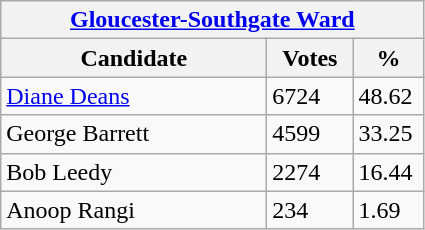<table class="wikitable">
<tr>
<th colspan="3"><a href='#'>Gloucester-Southgate Ward</a></th>
</tr>
<tr>
<th style="width: 170px">Candidate</th>
<th style="width: 50px">Votes</th>
<th style="width: 40px">%</th>
</tr>
<tr>
<td><a href='#'>Diane Deans</a></td>
<td>6724</td>
<td>48.62</td>
</tr>
<tr>
<td>George Barrett</td>
<td>4599</td>
<td>33.25</td>
</tr>
<tr>
<td>Bob Leedy</td>
<td>2274</td>
<td>16.44</td>
</tr>
<tr>
<td>Anoop Rangi</td>
<td>234</td>
<td>1.69</td>
</tr>
</table>
